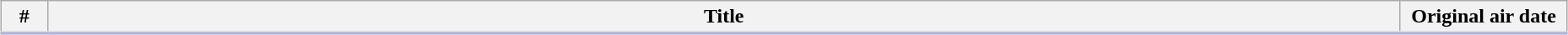<table class="wikitable" style="width:98%; margin:auto; background:#FFF;">
<tr style="border-bottom: 3px solid #CCF">
<th width="30">#</th>
<th>Title</th>
<th width="125">Original air date</th>
</tr>
<tr>
</tr>
</table>
